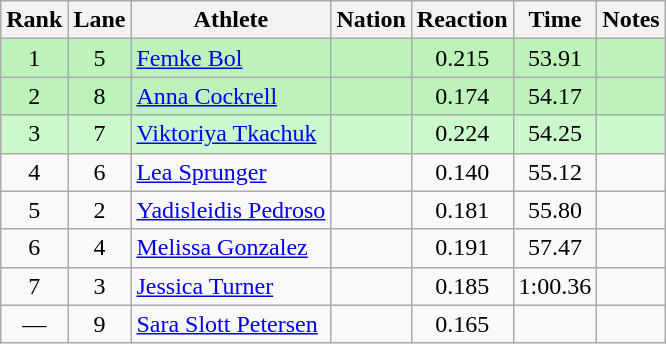<table class="wikitable sortable" style="text-align:center">
<tr>
<th>Rank</th>
<th>Lane</th>
<th>Athlete</th>
<th>Nation</th>
<th>Reaction</th>
<th>Time</th>
<th>Notes</th>
</tr>
<tr bgcolor="#bbf3bb">
<td>1</td>
<td>5</td>
<td align="left"><a href='#'>Femke Bol</a></td>
<td align="left"></td>
<td>0.215</td>
<td>53.91</td>
<td></td>
</tr>
<tr bgcolor="#bbf3bb">
<td>2</td>
<td>8</td>
<td align="left"><a href='#'>Anna Cockrell</a></td>
<td align="left"></td>
<td>0.174</td>
<td>54.17</td>
<td></td>
</tr>
<tr bgcolor="ccf9cc">
<td>3</td>
<td>7</td>
<td align="left"><a href='#'>Viktoriya Tkachuk</a></td>
<td align="left"></td>
<td>0.224</td>
<td>54.25</td>
<td></td>
</tr>
<tr>
<td>4</td>
<td>6</td>
<td align="left"><a href='#'>Lea Sprunger</a></td>
<td align="left"></td>
<td>0.140</td>
<td>55.12</td>
<td></td>
</tr>
<tr>
<td>5</td>
<td>2</td>
<td align="left"><a href='#'>Yadisleidis Pedroso</a></td>
<td align="left"></td>
<td>0.181</td>
<td>55.80</td>
<td></td>
</tr>
<tr>
<td>6</td>
<td>4</td>
<td align="left"><a href='#'>Melissa Gonzalez</a></td>
<td align="left"></td>
<td>0.191</td>
<td>57.47</td>
<td></td>
</tr>
<tr>
<td>7</td>
<td>3</td>
<td align="left"><a href='#'>Jessica Turner</a></td>
<td align="left"></td>
<td>0.185</td>
<td>1:00.36</td>
<td></td>
</tr>
<tr>
<td>—</td>
<td>9</td>
<td align="left"><a href='#'>Sara Slott Petersen</a></td>
<td align="left"></td>
<td>0.165</td>
<td></td>
<td></td>
</tr>
</table>
